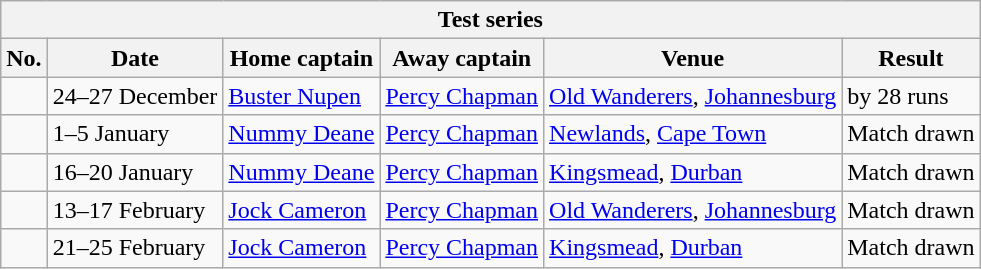<table class="wikitable">
<tr>
<th colspan="9">Test series</th>
</tr>
<tr>
<th>No.</th>
<th>Date</th>
<th>Home captain</th>
<th>Away captain</th>
<th>Venue</th>
<th>Result</th>
</tr>
<tr>
<td></td>
<td>24–27 December</td>
<td><a href='#'>Buster Nupen</a></td>
<td><a href='#'>Percy Chapman</a></td>
<td><a href='#'>Old Wanderers</a>, <a href='#'>Johannesburg</a></td>
<td> by 28 runs</td>
</tr>
<tr>
<td></td>
<td>1–5 January</td>
<td><a href='#'>Nummy Deane</a></td>
<td><a href='#'>Percy Chapman</a></td>
<td><a href='#'>Newlands</a>, <a href='#'>Cape Town</a></td>
<td>Match drawn</td>
</tr>
<tr>
<td></td>
<td>16–20 January</td>
<td><a href='#'>Nummy Deane</a></td>
<td><a href='#'>Percy Chapman</a></td>
<td><a href='#'>Kingsmead</a>, <a href='#'>Durban</a></td>
<td>Match drawn</td>
</tr>
<tr>
<td></td>
<td>13–17 February</td>
<td><a href='#'>Jock Cameron</a></td>
<td><a href='#'>Percy Chapman</a></td>
<td><a href='#'>Old Wanderers</a>, <a href='#'>Johannesburg</a></td>
<td>Match drawn</td>
</tr>
<tr>
<td></td>
<td>21–25 February</td>
<td><a href='#'>Jock Cameron</a></td>
<td><a href='#'>Percy Chapman</a></td>
<td><a href='#'>Kingsmead</a>, <a href='#'>Durban</a></td>
<td>Match drawn</td>
</tr>
</table>
